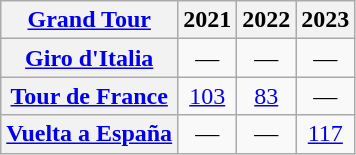<table class="wikitable plainrowheaders">
<tr>
<th scope="col"><a href='#'>Grand Tour</a></th>
<th scope="col">2021</th>
<th scope="col">2022</th>
<th scope="col">2023</th>
</tr>
<tr style="text-align:center;">
<th scope="row"> <a href='#'>Giro d'Italia</a></th>
<td>—</td>
<td>—</td>
<td>—</td>
</tr>
<tr style="text-align:center;">
<th scope="row"> <a href='#'>Tour de France</a></th>
<td><a href='#'>103</a></td>
<td><a href='#'>83</a></td>
<td>—</td>
</tr>
<tr style="text-align:center;">
<th scope="row"> <a href='#'>Vuelta a España</a></th>
<td>—</td>
<td>—</td>
<td><a href='#'>117</a></td>
</tr>
</table>
